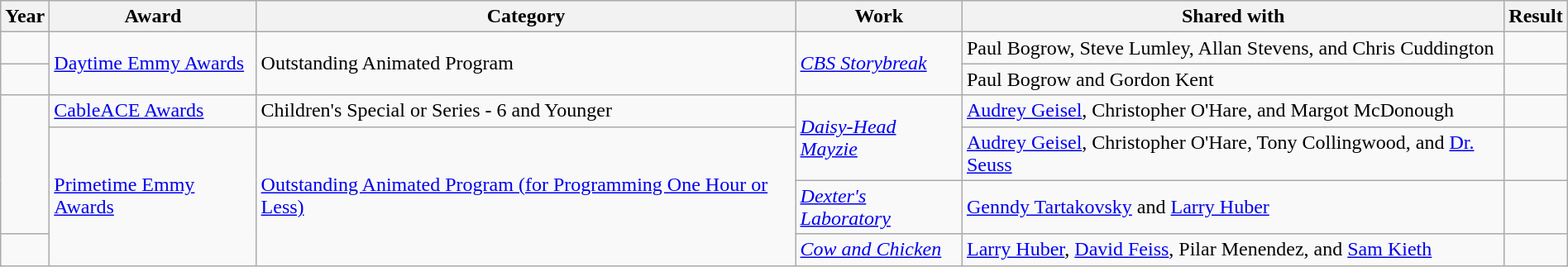<table class="wikitable sortable" style="margin-right: 0;">
<tr>
<th>Year</th>
<th>Award</th>
<th>Category</th>
<th>Work</th>
<th>Shared with</th>
<th>Result</th>
</tr>
<tr>
<td></td>
<td rowspan="2"><a href='#'>Daytime Emmy Awards</a></td>
<td rowspan="2">Outstanding Animated Program</td>
<td rowspan="2"><em><a href='#'>CBS Storybreak</a></em></td>
<td>Paul Bogrow, Steve Lumley, Allan Stevens, and Chris Cuddington</td>
<td></td>
</tr>
<tr>
<td></td>
<td>Paul Bogrow and Gordon Kent</td>
<td></td>
</tr>
<tr>
<td rowspan="3"></td>
<td><a href='#'>CableACE Awards</a></td>
<td>Children's Special or Series - 6 and Younger</td>
<td rowspan="2"><em><a href='#'>Daisy-Head Mayzie</a></em></td>
<td><a href='#'>Audrey Geisel</a>, Christopher O'Hare, and Margot McDonough</td>
<td></td>
</tr>
<tr>
<td rowspan="3"><a href='#'>Primetime Emmy Awards</a></td>
<td rowspan="3"><a href='#'>Outstanding Animated Program (for Programming One Hour or Less)</a></td>
<td><a href='#'>Audrey Geisel</a>, Christopher O'Hare, Tony Collingwood, and <a href='#'>Dr. Seuss</a></td>
<td></td>
</tr>
<tr>
<td><em><a href='#'>Dexter's Laboratory</a></em></td>
<td><a href='#'>Genndy Tartakovsky</a> and <a href='#'>Larry Huber</a><br></td>
<td></td>
</tr>
<tr>
<td></td>
<td><em><a href='#'>Cow and Chicken</a></em></td>
<td><a href='#'>Larry Huber</a>, <a href='#'>David Feiss</a>, Pilar Menendez, and <a href='#'>Sam Kieth</a><br></td>
<td></td>
</tr>
</table>
